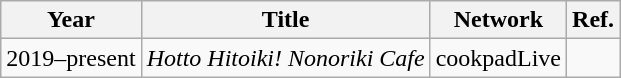<table class="wikitable">
<tr>
<th>Year</th>
<th>Title</th>
<th>Network</th>
<th>Ref.</th>
</tr>
<tr>
<td>2019–present</td>
<td><em>Hotto Hitoiki! Nonoriki Cafe</em></td>
<td>cookpadLive</td>
<td></td>
</tr>
</table>
